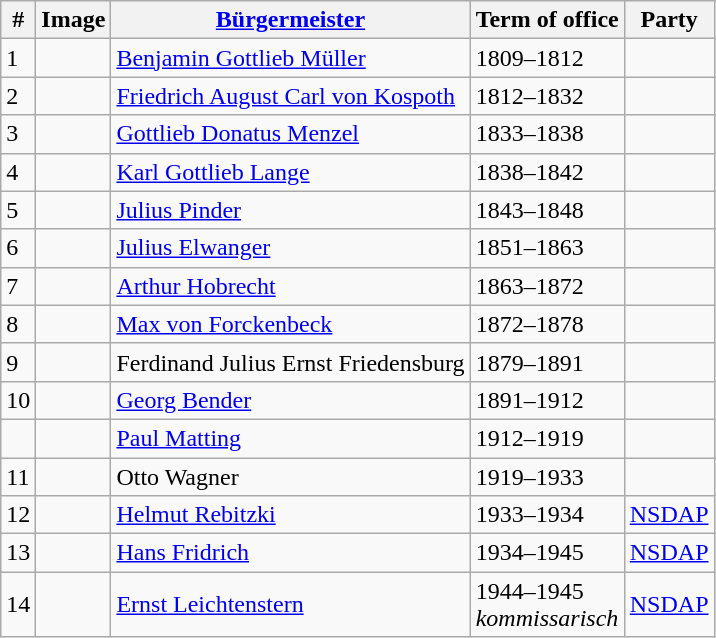<table class="wikitable zebra">
<tr class=hintergrundfarbe6>
<th>#</th>
<th>Image</th>
<th><a href='#'>Bürgermeister</a></th>
<th>Term of office</th>
<th>Party</th>
</tr>
<tr>
<td>1</td>
<td></td>
<td><a href='#'>Benjamin Gottlieb Müller</a></td>
<td>1809–1812</td>
<td></td>
</tr>
<tr>
<td>2</td>
<td></td>
<td><a href='#'>Friedrich August Carl von Kospoth</a></td>
<td>1812–1832</td>
<td></td>
</tr>
<tr>
<td>3</td>
<td></td>
<td><a href='#'>Gottlieb Donatus Menzel</a></td>
<td>1833–1838</td>
<td></td>
</tr>
<tr>
<td>4</td>
<td></td>
<td><a href='#'>Karl Gottlieb Lange</a></td>
<td>1838–1842</td>
<td></td>
</tr>
<tr>
<td>5</td>
<td></td>
<td><a href='#'>Julius Pinder</a></td>
<td>1843–1848</td>
<td></td>
</tr>
<tr>
<td>6</td>
<td></td>
<td><a href='#'>Julius Elwanger</a></td>
<td>1851–1863</td>
<td></td>
</tr>
<tr>
<td>7</td>
<td></td>
<td><a href='#'>Arthur Hobrecht</a></td>
<td>1863–1872</td>
<td></td>
</tr>
<tr>
<td>8</td>
<td></td>
<td><a href='#'>Max von Forckenbeck</a></td>
<td>1872–1878</td>
<td></td>
</tr>
<tr>
<td>9</td>
<td></td>
<td>Ferdinand Julius Ernst Friedensburg</td>
<td>1879–1891</td>
<td></td>
</tr>
<tr>
<td>10</td>
<td></td>
<td><a href='#'>Georg Bender</a></td>
<td>1891–1912</td>
<td></td>
</tr>
<tr>
<td></td>
<td></td>
<td><a href='#'>Paul Matting</a></td>
<td>1912–1919</td>
<td></td>
</tr>
<tr>
<td>11</td>
<td></td>
<td>Otto Wagner</td>
<td>1919–1933</td>
<td></td>
</tr>
<tr>
<td>12</td>
<td></td>
<td><a href='#'>Helmut Rebitzki</a></td>
<td>1933–1934</td>
<td><a href='#'>NSDAP</a></td>
</tr>
<tr>
<td>13</td>
<td></td>
<td><a href='#'>Hans Fridrich</a></td>
<td>1934–1945</td>
<td><a href='#'>NSDAP</a></td>
</tr>
<tr>
<td>14</td>
<td></td>
<td><a href='#'>Ernst Leichtenstern</a></td>
<td>1944–1945<br><em>kommissarisch</em></td>
<td><a href='#'>NSDAP</a></td>
</tr>
</table>
